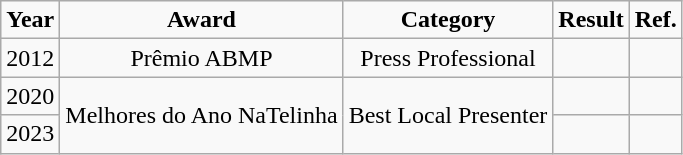<table class="wikitable">
<tr>
<td align="center"><strong>Year</strong></td>
<td align="center"><strong>Award</strong></td>
<td align="center"><strong>Category</strong></td>
<td align="center"><strong>Result</strong></td>
<td align="center"><strong>Ref.</strong></td>
</tr>
<tr>
<td align="center">2012</td>
<td align="center">Prêmio ABMP</td>
<td align="center">Press Professional</td>
<td></td>
<td></td>
</tr>
<tr>
<td align="center">2020</td>
<td rowspan=2>Melhores do Ano NaTelinha</td>
<td rowspan=2>Best Local Presenter</td>
<td></td>
<td></td>
</tr>
<tr>
<td align="center">2023</td>
<td></td>
<td></td>
</tr>
</table>
